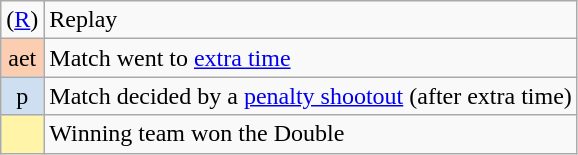<table class="wikitable">
<tr>
<td align=center>(<a href='#'>R</a>)</td>
<td>Replay</td>
</tr>
<tr>
<td align=center style="background-color:#FBCEB1">aet</td>
<td>Match went to <a href='#'>extra time</a></td>
</tr>
<tr>
<td align=center style="background-color:#cedff2">p</td>
<td>Match decided by a <a href='#'>penalty shootout</a> (after extra time)</td>
</tr>
<tr>
<td align=center style="background-color:#fff4a7"></td>
<td>Winning team won the Double</td>
</tr>
</table>
